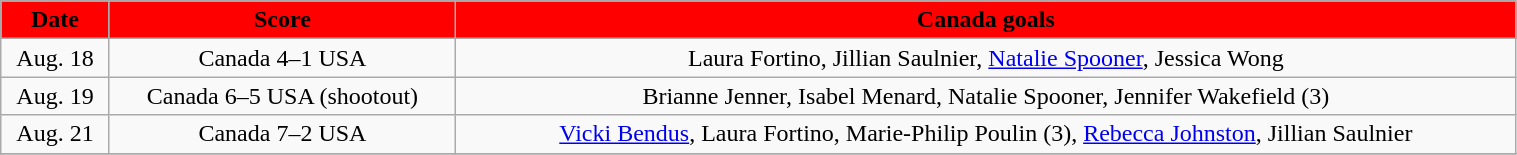<table class="wikitable" width="80%">
<tr align="center"  style="background:red;color:black;">
<td><strong>Date</strong></td>
<td><strong>Score</strong></td>
<td><strong>Canada goals</strong></td>
</tr>
<tr align="center" bgcolor="">
<td>Aug. 18</td>
<td>Canada 4–1 USA</td>
<td>Laura Fortino, Jillian Saulnier, <a href='#'>Natalie Spooner</a>, Jessica Wong</td>
</tr>
<tr align="center" bgcolor="">
<td>Aug. 19</td>
<td>Canada 6–5 USA (shootout)</td>
<td>Brianne Jenner, Isabel Menard, Natalie Spooner, Jennifer Wakefield (3)</td>
</tr>
<tr align="center" bgcolor="">
<td>Aug. 21</td>
<td>Canada 7–2 USA</td>
<td><a href='#'>Vicki Bendus</a>, Laura Fortino, Marie-Philip Poulin (3), <a href='#'>Rebecca Johnston</a>, Jillian Saulnier</td>
</tr>
<tr align="center" bgcolor="">
</tr>
</table>
